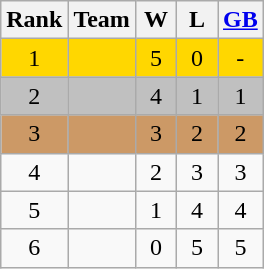<table class="wikitable" align="center"|>
<tr>
<th>Rank</th>
<th>Team</th>
<th width=20px>W</th>
<th width=20px>L</th>
<th width=20px><a href='#'>GB</a></th>
</tr>
<tr align="center" bgcolor=gold>
<td>1</td>
<td align="left"></td>
<td>5</td>
<td>0</td>
<td>-</td>
</tr>
<tr align="center" bgcolor=silver>
<td>2</td>
<td align="left"></td>
<td>4</td>
<td>1</td>
<td>1</td>
</tr>
<tr align="center" bgcolor=CC9966>
<td>3</td>
<td align="left"></td>
<td>3</td>
<td>2</td>
<td>2</td>
</tr>
<tr align="center">
<td>4</td>
<td align="left"></td>
<td>2</td>
<td>3</td>
<td>3</td>
</tr>
<tr align="center">
<td>5</td>
<td align="left"></td>
<td>1</td>
<td>4</td>
<td>4</td>
</tr>
<tr align="center">
<td>6</td>
<td align="left"></td>
<td>0</td>
<td>5</td>
<td>5</td>
</tr>
</table>
